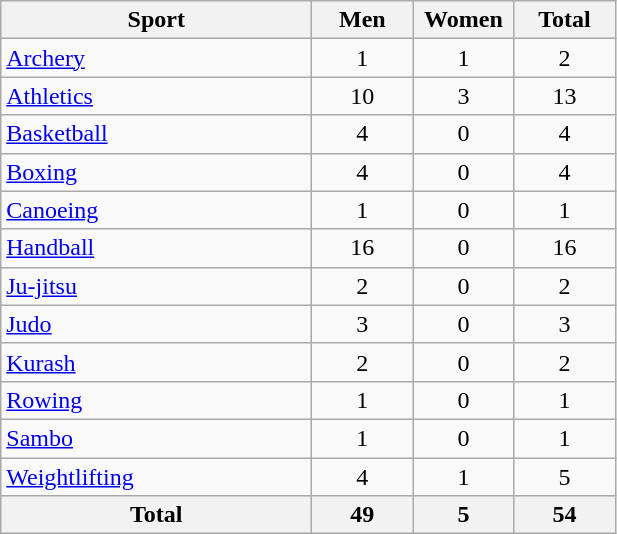<table class="wikitable" style="text-align:center;">
<tr>
<th width=200>Sport</th>
<th width=60>Men</th>
<th width=60>Women</th>
<th width=60>Total</th>
</tr>
<tr>
<td align=left><a href='#'>Archery</a></td>
<td>1</td>
<td>1</td>
<td>2</td>
</tr>
<tr>
<td align=left><a href='#'>Athletics</a></td>
<td>10</td>
<td>3</td>
<td>13</td>
</tr>
<tr>
<td align=left><a href='#'>Basketball</a></td>
<td>4</td>
<td>0</td>
<td>4</td>
</tr>
<tr>
<td align=left><a href='#'>Boxing</a></td>
<td>4</td>
<td>0</td>
<td>4</td>
</tr>
<tr>
<td align=left><a href='#'>Canoeing</a></td>
<td>1</td>
<td>0</td>
<td>1</td>
</tr>
<tr>
<td align=left><a href='#'>Handball</a></td>
<td>16</td>
<td>0</td>
<td>16</td>
</tr>
<tr>
<td align=left><a href='#'>Ju-jitsu</a></td>
<td>2</td>
<td>0</td>
<td>2</td>
</tr>
<tr>
<td align=left><a href='#'>Judo</a></td>
<td>3</td>
<td>0</td>
<td>3</td>
</tr>
<tr>
<td align=left><a href='#'>Kurash</a></td>
<td>2</td>
<td>0</td>
<td>2</td>
</tr>
<tr>
<td align=left><a href='#'>Rowing</a></td>
<td>1</td>
<td>0</td>
<td>1</td>
</tr>
<tr>
<td align=left><a href='#'>Sambo</a></td>
<td>1</td>
<td>0</td>
<td>1</td>
</tr>
<tr>
<td align=left><a href='#'>Weightlifting</a></td>
<td>4</td>
<td>1</td>
<td>5</td>
</tr>
<tr>
<th>Total</th>
<th>49</th>
<th>5</th>
<th>54</th>
</tr>
</table>
